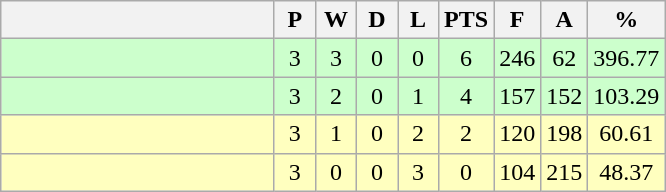<table class=wikitable style="text-align:center">
<tr>
<th width=175></th>
<th width=20>P</th>
<th width=20>W</th>
<th width=20>D</th>
<th width=20>L</th>
<th width=20>PTS</th>
<th width=20>F</th>
<th width=20>A</th>
<th width=20>%</th>
</tr>
<tr style="background-color:#ccffcc;">
<td style="text-align:left;"></td>
<td>3</td>
<td>3</td>
<td>0</td>
<td>0</td>
<td>6</td>
<td>246</td>
<td>62</td>
<td>396.77</td>
</tr>
<tr style="background-color:#ccffcc;">
<td style="text-align:left;"></td>
<td>3</td>
<td>2</td>
<td>0</td>
<td>1</td>
<td>4</td>
<td>157</td>
<td>152</td>
<td>103.29</td>
</tr>
<tr style="background:#FFFFBF;">
<td style="text-align:left;"></td>
<td>3</td>
<td>1</td>
<td>0</td>
<td>2</td>
<td>2</td>
<td>120</td>
<td>198</td>
<td>60.61</td>
</tr>
<tr style="background:#FFFFBF;">
<td style="text-align:left;"></td>
<td>3</td>
<td>0</td>
<td>0</td>
<td>3</td>
<td>0</td>
<td>104</td>
<td>215</td>
<td>48.37</td>
</tr>
</table>
